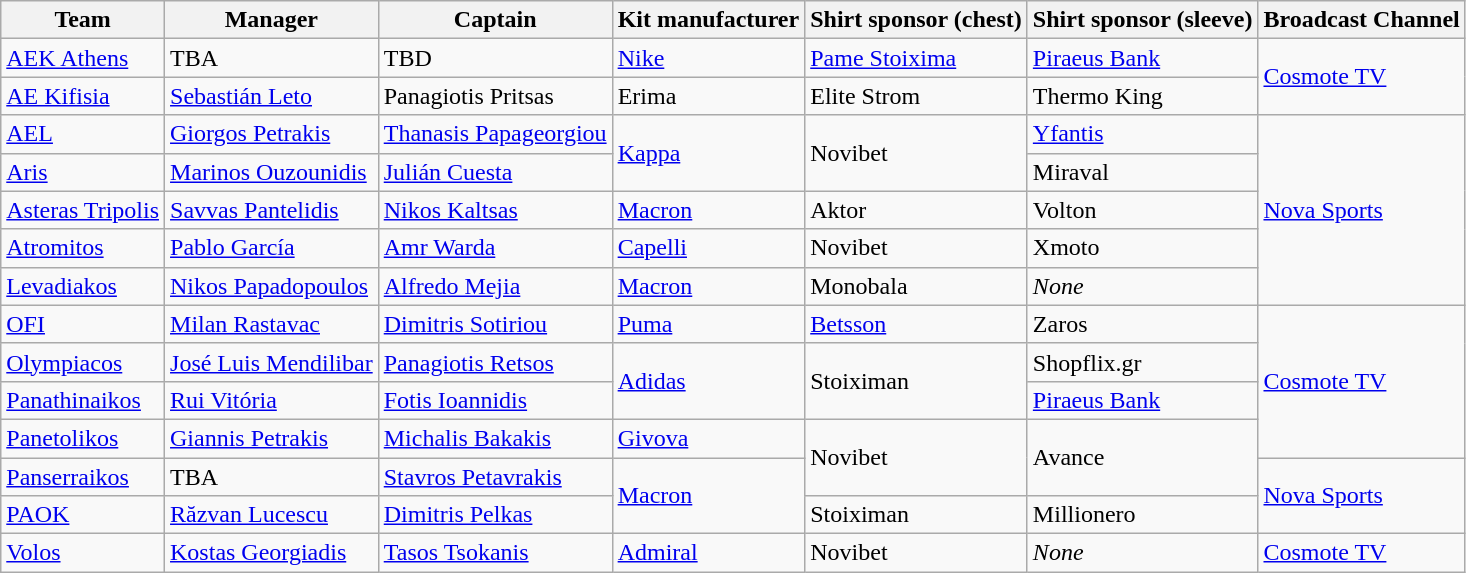<table class="wikitable sortable">
<tr>
<th>Team</th>
<th>Manager</th>
<th>Captain</th>
<th>Kit manufacturer</th>
<th>Shirt sponsor (chest)</th>
<th>Shirt sponsor (sleeve)</th>
<th>Broadcast Channel</th>
</tr>
<tr>
<td><a href='#'>AEK Athens</a></td>
<td>TBA</td>
<td>TBD</td>
<td><a href='#'>Nike</a></td>
<td><a href='#'>Pame Stoixima</a></td>
<td><a href='#'>Piraeus Bank</a></td>
<td rowspan="2"><a href='#'>Cosmote TV</a></td>
</tr>
<tr>
<td><a href='#'>AE Kifisia</a></td>
<td> <a href='#'>Sebastián Leto</a></td>
<td> Panagiotis Pritsas</td>
<td>Erima</td>
<td>Elite Strom</td>
<td>Thermo King</td>
</tr>
<tr>
<td><a href='#'>AEL</a></td>
<td> <a href='#'>Giorgos Petrakis</a></td>
<td> <a href='#'>Thanasis Papageorgiou</a></td>
<td rowspan="2"><a href='#'>Kappa</a></td>
<td rowspan="2">Novibet</td>
<td><a href='#'>Yfantis</a></td>
<td rowspan="5"><a href='#'>Nova Sports</a></td>
</tr>
<tr>
<td><a href='#'>Aris</a></td>
<td> <a href='#'>Marinos Ouzounidis</a></td>
<td> <a href='#'>Julián Cuesta</a></td>
<td>Miraval</td>
</tr>
<tr>
<td><a href='#'>Asteras Tripolis</a></td>
<td> <a href='#'>Savvas Pantelidis</a></td>
<td> <a href='#'>Nikos Kaltsas</a></td>
<td><a href='#'>Macron</a></td>
<td>Aktor</td>
<td>Volton</td>
</tr>
<tr>
<td><a href='#'>Atromitos</a></td>
<td> <a href='#'>Pablo García</a></td>
<td> <a href='#'>Amr Warda</a></td>
<td><a href='#'>Capelli</a></td>
<td>Novibet</td>
<td>Xmoto</td>
</tr>
<tr>
<td><a href='#'>Levadiakos</a></td>
<td> <a href='#'>Nikos Papadopoulos</a></td>
<td> <a href='#'>Alfredo Mejia</a></td>
<td><a href='#'>Macron</a></td>
<td>Monobala</td>
<td><em>None</em></td>
</tr>
<tr>
<td><a href='#'>OFI</a></td>
<td> <a href='#'>Milan Rastavac</a></td>
<td> <a href='#'>Dimitris Sotiriou</a></td>
<td><a href='#'>Puma</a></td>
<td><a href='#'>Betsson</a></td>
<td>Zaros</td>
<td rowspan="4"><a href='#'>Cosmote TV</a></td>
</tr>
<tr>
<td><a href='#'>Olympiacos</a></td>
<td> <a href='#'>José Luis Mendilibar</a></td>
<td> <a href='#'>Panagiotis Retsos</a></td>
<td rowspan="2"><a href='#'>Adidas</a></td>
<td rowspan="2">Stoiximan</td>
<td>Shopflix.gr</td>
</tr>
<tr>
<td><a href='#'>Panathinaikos</a></td>
<td> <a href='#'>Rui Vitória</a></td>
<td> <a href='#'>Fotis Ioannidis</a></td>
<td><a href='#'>Piraeus Bank</a></td>
</tr>
<tr>
<td><a href='#'>Panetolikos</a></td>
<td> <a href='#'>Giannis Petrakis</a></td>
<td> <a href='#'>Michalis Bakakis</a></td>
<td><a href='#'>Givova</a></td>
<td rowspan="2">Novibet</td>
<td rowspan="2">Avance</td>
</tr>
<tr>
<td><a href='#'>Panserraikos</a></td>
<td>ΤΒΑ</td>
<td> <a href='#'>Stavros Petavrakis</a></td>
<td rowspan="2"><a href='#'>Macron</a></td>
<td rowspan="2"><a href='#'>Nova Sports</a></td>
</tr>
<tr>
<td><a href='#'>PAOK</a></td>
<td> <a href='#'>Răzvan Lucescu</a></td>
<td> <a href='#'>Dimitris Pelkas</a></td>
<td>Stoiximan</td>
<td>Millionero</td>
</tr>
<tr>
<td><a href='#'>Volos</a></td>
<td> <a href='#'>Kostas Georgiadis</a></td>
<td> <a href='#'>Tasos Tsokanis</a></td>
<td><a href='#'>Admiral</a></td>
<td>Novibet</td>
<td><em>None</em></td>
<td><a href='#'>Cosmote TV</a></td>
</tr>
</table>
